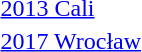<table>
<tr>
<td><a href='#'>2013 Cali</a></td>
<td></td>
<td></td>
<td></td>
</tr>
<tr>
<td><a href='#'>2017 Wrocław</a></td>
<td></td>
<td></td>
<td></td>
</tr>
</table>
